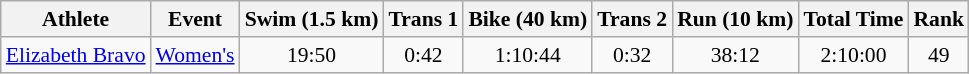<table class="wikitable" style="font-size:90%">
<tr>
<th>Athlete</th>
<th>Event</th>
<th>Swim (1.5 km)</th>
<th>Trans 1</th>
<th>Bike (40 km)</th>
<th>Trans 2</th>
<th>Run (10 km)</th>
<th>Total Time</th>
<th>Rank</th>
</tr>
<tr align=center>
<td align=left><a href='#'>Elizabeth Bravo</a></td>
<td align=left><a href='#'>Women's</a></td>
<td>19:50</td>
<td>0:42</td>
<td>1:10:44</td>
<td>0:32</td>
<td>38:12</td>
<td>2:10:00</td>
<td>49</td>
</tr>
</table>
